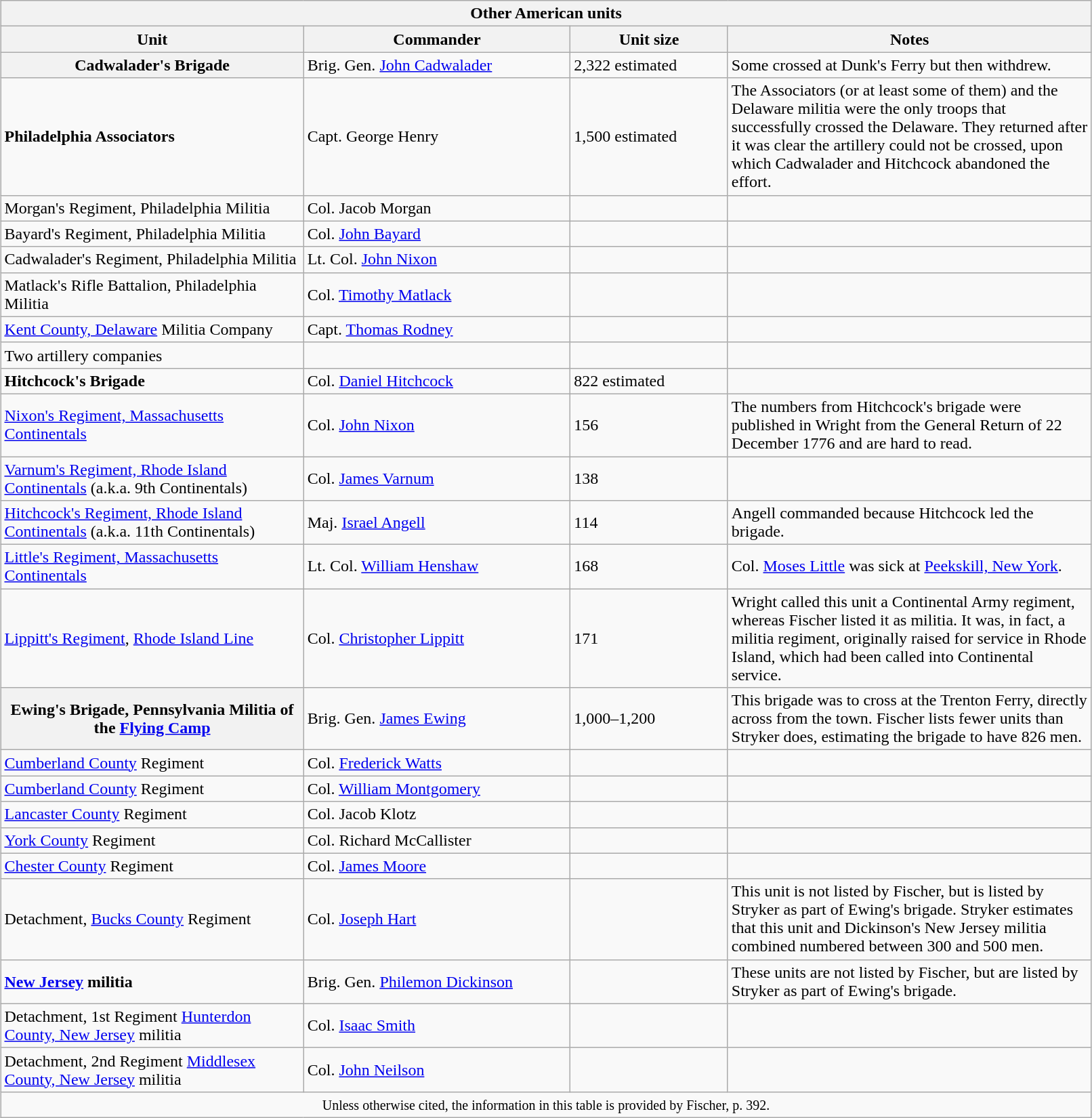<table class="wikitable" width="85%" style="margin: 1em auto 1em auto">
<tr>
<th colspan="4" bgcolor="#f9f9f9"><strong>Other American units</strong></th>
</tr>
<tr>
<th bgcolor="#f9f9f9" width=25%>Unit</th>
<th bgcolor="#f9f9f9" width=22%>Commander</th>
<th bgcolor="#f9f9f9" width=13%>Unit size</th>
<th bgcolor="#f9f9f9" width=30%>Notes</th>
</tr>
<tr>
<th bgcolor="#f9f9f9" align="center"><strong>Cadwalader's Brigade</strong></th>
<td align="left">Brig. Gen. <a href='#'>John Cadwalader</a></td>
<td align="left">2,322 estimated</td>
<td>Some crossed at Dunk's Ferry but then withdrew.</td>
</tr>
<tr>
<td><strong>Philadelphia Associators</strong></td>
<td align="left">Capt. George Henry</td>
<td align="left">1,500 estimated</td>
<td>The Associators (or at least some of them) and the Delaware militia were the only troops that successfully crossed the Delaware.  They returned after it was clear the artillery could not be crossed, upon which Cadwalader and Hitchcock abandoned the effort.</td>
</tr>
<tr>
<td>Morgan's Regiment, Philadelphia Militia</td>
<td align="left">Col. Jacob Morgan</td>
<td align="left"></td>
<td></td>
</tr>
<tr>
<td>Bayard's Regiment, Philadelphia Militia</td>
<td align="left">Col. <a href='#'>John Bayard</a></td>
<td align="left"></td>
<td></td>
</tr>
<tr>
<td>Cadwalader's Regiment, Philadelphia Militia</td>
<td align="left">Lt. Col. <a href='#'>John Nixon</a></td>
<td align="left"></td>
<td></td>
</tr>
<tr>
<td>Matlack's Rifle Battalion, Philadelphia Militia</td>
<td align="left">Col. <a href='#'>Timothy Matlack</a></td>
<td align="left"></td>
<td></td>
</tr>
<tr>
<td><a href='#'>Kent County, Delaware</a> Militia Company</td>
<td align="left">Capt. <a href='#'>Thomas Rodney</a></td>
<td align="left"></td>
<td></td>
</tr>
<tr>
<td>Two artillery companies</td>
<td align="left"></td>
<td align="left"></td>
<td></td>
</tr>
<tr>
<td><strong>Hitchcock's Brigade</strong></td>
<td align="left">Col. <a href='#'>Daniel Hitchcock</a></td>
<td align="left">822 estimated</td>
<td></td>
</tr>
<tr>
<td><a href='#'>Nixon's Regiment, Massachusetts Continentals</a></td>
<td align="left">Col. <a href='#'>John Nixon</a></td>
<td align="left">156</td>
<td>The numbers from Hitchcock's brigade were published in Wright from the General Return of 22 December 1776 and are hard to read.</td>
</tr>
<tr>
<td><a href='#'>Varnum's Regiment, Rhode Island Continentals</a> (a.k.a. 9th Continentals)</td>
<td align="left">Col. <a href='#'>James Varnum</a></td>
<td align="left">138</td>
<td></td>
</tr>
<tr>
<td><a href='#'>Hitchcock's Regiment, Rhode Island Continentals</a> (a.k.a. 11th Continentals)</td>
<td align="left">Maj. <a href='#'>Israel Angell</a></td>
<td align="left">114</td>
<td>Angell commanded because Hitchcock led the brigade.</td>
</tr>
<tr>
<td><a href='#'>Little's Regiment, Massachusetts Continentals</a></td>
<td align="left">Lt. Col. <a href='#'>William Henshaw</a></td>
<td align="left">168</td>
<td>Col. <a href='#'>Moses Little</a> was sick at <a href='#'>Peekskill, New York</a>.</td>
</tr>
<tr>
<td><a href='#'>Lippitt's Regiment</a>, <a href='#'>Rhode Island Line</a></td>
<td align="left">Col. <a href='#'>Christopher Lippitt</a></td>
<td align="left">171</td>
<td>Wright called this unit a Continental Army regiment, whereas Fischer listed it as militia.  It was, in fact, a militia regiment, originally raised for service in Rhode Island, which had been called into Continental service.</td>
</tr>
<tr>
<th bgcolor="#f9f9f9" align="center"><strong>Ewing's Brigade</strong>, Pennsylvania Militia of the <a href='#'>Flying Camp</a></th>
<td align="left">Brig. Gen. <a href='#'>James Ewing</a></td>
<td align="left">1,000–1,200</td>
<td>This brigade was to cross at the Trenton Ferry, directly across from the town.  Fischer lists fewer units than Stryker does, estimating the brigade to have 826 men.</td>
</tr>
<tr>
<td><a href='#'>Cumberland County</a> Regiment</td>
<td align="left">Col. <a href='#'>Frederick Watts</a></td>
<td align="left"></td>
<td></td>
</tr>
<tr>
<td><a href='#'>Cumberland County</a> Regiment</td>
<td align="left">Col. <a href='#'>William Montgomery</a></td>
<td align="left"></td>
<td></td>
</tr>
<tr>
<td><a href='#'>Lancaster County</a> Regiment</td>
<td align="left">Col. Jacob Klotz</td>
<td align="left"></td>
<td></td>
</tr>
<tr>
<td><a href='#'>York County</a> Regiment</td>
<td align="left">Col. Richard McCallister</td>
<td align="left"></td>
<td></td>
</tr>
<tr>
<td><a href='#'>Chester County</a> Regiment</td>
<td align="left">Col. <a href='#'>James Moore</a></td>
<td align="left"></td>
<td></td>
</tr>
<tr>
<td>Detachment, <a href='#'>Bucks County</a> Regiment</td>
<td align="left">Col. <a href='#'>Joseph Hart</a></td>
<td align="left"></td>
<td>This unit is not listed by Fischer, but is listed by Stryker as part of Ewing's brigade.  Stryker estimates that this unit and Dickinson's New Jersey militia combined numbered between 300 and 500 men.</td>
</tr>
<tr>
<td><strong><a href='#'>New Jersey</a> militia</strong></td>
<td align="left">Brig. Gen. <a href='#'>Philemon Dickinson</a></td>
<td align="left"></td>
<td>These units are not listed by Fischer, but are listed by Stryker as part of Ewing's brigade.</td>
</tr>
<tr>
<td>Detachment, 1st Regiment <a href='#'>Hunterdon County, New Jersey</a> militia</td>
<td align="left">Col. <a href='#'>Isaac Smith</a></td>
<td align="left"></td>
<td></td>
</tr>
<tr>
<td>Detachment, 2nd Regiment <a href='#'>Middlesex County, New Jersey</a> militia</td>
<td align="left">Col. <a href='#'>John Neilson</a></td>
<td align="left"></td>
<td></td>
</tr>
<tr>
<td colspan=4 align="center"><small>Unless otherwise cited, the information in this table is provided by Fischer, p. 392.</small></td>
</tr>
</table>
